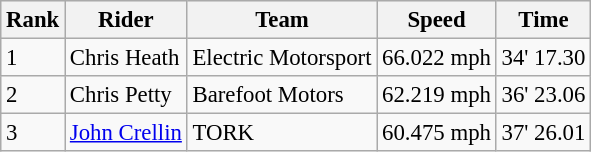<table class="wikitable" style="font-size: 95%;">
<tr style="background:#efefef;">
<th>Rank</th>
<th>Rider</th>
<th>Team</th>
<th>Speed</th>
<th>Time</th>
</tr>
<tr>
<td>1</td>
<td> Chris Heath</td>
<td>Electric Motorsport</td>
<td>66.022 mph</td>
<td>34' 17.30</td>
</tr>
<tr>
<td>2</td>
<td> Chris Petty</td>
<td>Barefoot Motors</td>
<td>62.219 mph</td>
<td>36' 23.06</td>
</tr>
<tr>
<td>3</td>
<td> <a href='#'>John Crellin</a></td>
<td>TORK</td>
<td>60.475 mph</td>
<td>37' 26.01</td>
</tr>
</table>
